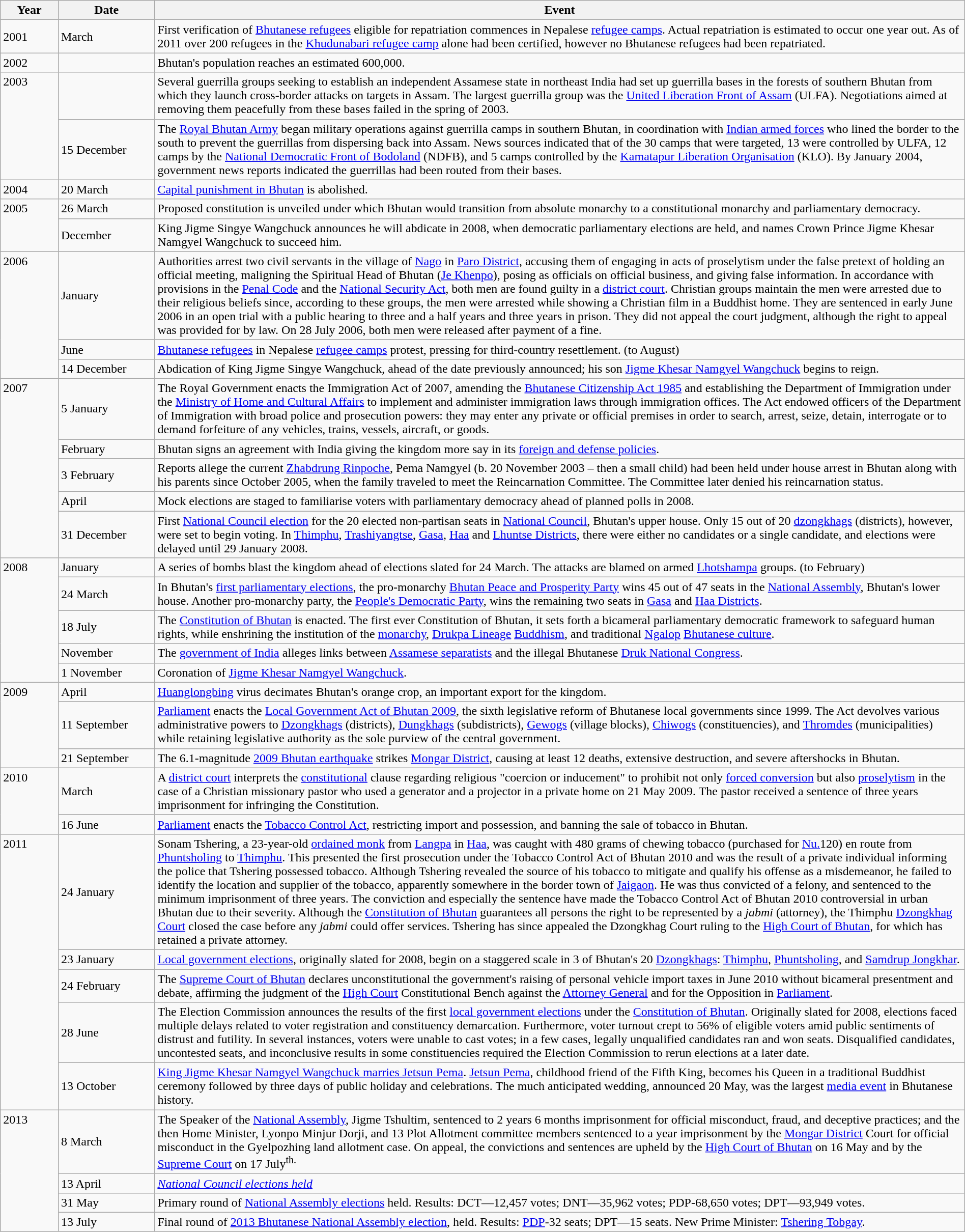<table class="wikitable" width="100%">
<tr>
<th style="width:6%">Year</th>
<th style="width:10%">Date</th>
<th>Event</th>
</tr>
<tr>
<td>2001</td>
<td>March</td>
<td>First verification of <a href='#'>Bhutanese refugees</a> eligible for repatriation commences in Nepalese <a href='#'>refugee camps</a>. Actual repatriation is estimated to occur one year out. As of 2011 over 200 refugees in the <a href='#'>Khudunabari refugee camp</a> alone had been certified, however no Bhutanese refugees had been repatriated.</td>
</tr>
<tr>
<td>2002</td>
<td></td>
<td>Bhutan's population reaches an estimated 600,000.</td>
</tr>
<tr>
<td rowspan="2" valign="top">2003</td>
<td></td>
<td>Several guerrilla groups seeking to establish an independent Assamese state in northeast India had set up guerrilla bases in the forests of southern Bhutan from which they launch cross-border attacks on targets in Assam. The largest guerrilla group was the <a href='#'>United Liberation Front of Assam</a> (ULFA). Negotiations aimed at removing them peacefully from these bases failed in the spring of 2003.</td>
</tr>
<tr>
<td>15 December</td>
<td>The <a href='#'>Royal Bhutan Army</a> began military operations against guerrilla camps in southern Bhutan, in coordination with <a href='#'>Indian armed forces</a> who lined the border to the south to prevent the guerrillas from dispersing back into Assam. News sources indicated that of the 30 camps that were targeted, 13 were controlled by ULFA, 12 camps by the <a href='#'>National Democratic Front of Bodoland</a> (NDFB), and 5 camps controlled by the <a href='#'>Kamatapur Liberation Organisation</a> (KLO). By January 2004, government news reports indicated the guerrillas had been routed from their bases.</td>
</tr>
<tr>
<td>2004</td>
<td>20 March</td>
<td><a href='#'>Capital punishment in Bhutan</a> is abolished.</td>
</tr>
<tr>
<td rowspan="2" valign="top">2005</td>
<td>26 March</td>
<td>Proposed constitution is unveiled under which Bhutan would transition from absolute monarchy to a constitutional monarchy and parliamentary democracy.</td>
</tr>
<tr>
<td>December</td>
<td>King Jigme Singye Wangchuck announces he will abdicate in 2008, when democratic parliamentary elections are held, and names Crown Prince Jigme Khesar Namgyel Wangchuck to succeed him.</td>
</tr>
<tr>
<td rowspan="3" valign="top">2006</td>
<td>January</td>
<td>Authorities arrest two civil servants in the village of <a href='#'>Nago</a> in <a href='#'>Paro District</a>, accusing them of engaging in acts of proselytism under the false pretext of holding an official meeting, maligning the Spiritual Head of Bhutan (<a href='#'>Je Khenpo</a>), posing as officials on official business, and giving false information. In accordance with provisions in the <a href='#'>Penal Code</a> and the <a href='#'>National Security Act</a>, both men are found guilty in a <a href='#'>district court</a>. Christian groups maintain the men were arrested due to their religious beliefs since, according to these groups, the men were arrested while showing a Christian film in a Buddhist home. They are sentenced in early June 2006 in an open trial with a public hearing to three and a half years and three years in prison. They did not appeal the court judgment, although the right to appeal was provided for by law. On 28 July 2006, both men were released after payment of a fine.</td>
</tr>
<tr>
<td>June</td>
<td><a href='#'>Bhutanese refugees</a> in Nepalese <a href='#'>refugee camps</a> protest, pressing for third-country resettlement. (to August)</td>
</tr>
<tr>
<td>14 December</td>
<td>Abdication of King Jigme Singye Wangchuck, ahead of the date previously announced; his son <a href='#'>Jigme Khesar Namgyel Wangchuck</a> begins to reign.</td>
</tr>
<tr>
<td rowspan="5" valign="top">2007</td>
<td>5 January</td>
<td>The Royal Government enacts the Immigration Act of 2007, amending the <a href='#'>Bhutanese Citizenship Act 1985</a> and establishing the Department of Immigration under the <a href='#'>Ministry of Home and Cultural Affairs</a> to implement and administer immigration laws through immigration offices. The Act endowed officers of the Department of Immigration with broad police and prosecution powers: they may enter any private or official premises in order to search, arrest, seize, detain, interrogate or to demand forfeiture of any vehicles, trains, vessels, aircraft, or goods.</td>
</tr>
<tr>
<td>February</td>
<td>Bhutan signs an agreement with India giving the kingdom more say in its <a href='#'>foreign and defense policies</a>.</td>
</tr>
<tr>
<td>3 February</td>
<td>Reports allege the current <a href='#'>Zhabdrung Rinpoche</a>, Pema Namgyel (b. 20 November 2003 – then a small child) had been held under house arrest in Bhutan along with his parents since October 2005, when the family traveled to meet the Reincarnation Committee. The Committee later denied his reincarnation status.</td>
</tr>
<tr>
<td>April</td>
<td>Mock elections are staged to familiarise voters with parliamentary democracy ahead of planned polls in 2008.</td>
</tr>
<tr>
<td>31 December</td>
<td>First <a href='#'>National Council election</a> for the 20 elected non-partisan seats in <a href='#'>National Council</a>, Bhutan's upper house. Only 15 out of 20 <a href='#'>dzongkhags</a> (districts), however, were set to begin voting. In <a href='#'>Thimphu</a>, <a href='#'>Trashiyangtse</a>, <a href='#'>Gasa</a>, <a href='#'>Haa</a> and <a href='#'>Lhuntse Districts</a>, there were either no candidates or a single candidate, and elections were delayed until 29 January 2008.</td>
</tr>
<tr>
<td rowspan="5" valign="top">2008</td>
<td>January</td>
<td>A series of bombs blast the kingdom ahead of elections slated for 24 March. The attacks are blamed on armed <a href='#'>Lhotshampa</a> groups. (to February)</td>
</tr>
<tr>
<td>24 March</td>
<td>In Bhutan's <a href='#'>first parliamentary elections</a>, the pro-monarchy <a href='#'>Bhutan Peace and Prosperity Party</a> wins 45 out of 47 seats in the <a href='#'>National Assembly</a>, Bhutan's lower house. Another pro-monarchy party, the <a href='#'>People's Democratic Party</a>, wins the remaining two seats in <a href='#'>Gasa</a> and <a href='#'>Haa Districts</a>.</td>
</tr>
<tr>
<td>18 July</td>
<td>The <a href='#'>Constitution of Bhutan</a> is enacted. The first ever Constitution of Bhutan, it sets forth a bicameral parliamentary democratic framework to safeguard human rights, while enshrining the institution of the <a href='#'>monarchy</a>, <a href='#'>Drukpa Lineage</a> <a href='#'>Buddhism</a>, and traditional <a href='#'>Ngalop</a> <a href='#'>Bhutanese culture</a>.</td>
</tr>
<tr>
<td>November</td>
<td>The <a href='#'>government of India</a> alleges links between <a href='#'>Assamese separatists</a> and the illegal Bhutanese <a href='#'>Druk National Congress</a>.</td>
</tr>
<tr>
<td>1 November</td>
<td>Coronation of <a href='#'>Jigme Khesar Namgyel Wangchuck</a>.</td>
</tr>
<tr>
<td rowspan="3" valign="top">2009</td>
<td>April</td>
<td><a href='#'>Huanglongbing</a> virus decimates Bhutan's orange crop, an important export for the kingdom.</td>
</tr>
<tr>
<td>11 September</td>
<td><a href='#'>Parliament</a> enacts the <a href='#'>Local Government Act of Bhutan 2009</a>, the sixth legislative reform of Bhutanese local governments since 1999. The Act devolves various administrative powers to <a href='#'>Dzongkhags</a> (districts), <a href='#'>Dungkhags</a> (subdistricts), <a href='#'>Gewogs</a> (village blocks), <a href='#'>Chiwogs</a> (constituencies), and <a href='#'>Thromdes</a> (municipalities) while retaining legislative authority as the sole purview of the central government.</td>
</tr>
<tr>
<td>21 September</td>
<td>The 6.1-magnitude <a href='#'>2009 Bhutan earthquake</a> strikes <a href='#'>Mongar District</a>, causing at least 12 deaths, extensive destruction, and severe aftershocks in Bhutan.</td>
</tr>
<tr>
<td rowspan="2" valign="top">2010</td>
<td>March</td>
<td>A <a href='#'>district court</a> interprets the <a href='#'>constitutional</a> clause regarding religious "coercion or inducement" to prohibit not only <a href='#'>forced conversion</a> but also <a href='#'>proselytism</a> in the case of a Christian missionary pastor who used a generator and a projector in a private home on 21 May 2009. The pastor received a sentence of three years imprisonment for infringing the Constitution.</td>
</tr>
<tr>
<td>16 June</td>
<td><a href='#'>Parliament</a> enacts the <a href='#'>Tobacco Control Act</a>, restricting import and possession, and banning the sale of tobacco in Bhutan.</td>
</tr>
<tr>
<td rowspan="5" valign="top">2011</td>
<td>24 January</td>
<td>Sonam Tshering, a 23-year-old <a href='#'>ordained monk</a> from <a href='#'>Langpa</a> in <a href='#'>Haa</a>, was caught with 480 grams of chewing tobacco (purchased for <a href='#'>Nu.</a>120) en route from <a href='#'>Phuntsholing</a> to <a href='#'>Thimphu</a>. This presented the first prosecution under the Tobacco Control Act of Bhutan 2010 and was the result of a private individual informing the police that Tshering possessed tobacco. Although Tshering revealed the source of his tobacco to mitigate and qualify his offense as a misdemeanor, he failed to identify the location and supplier of the tobacco, apparently somewhere in the border town of <a href='#'>Jaigaon</a>. He was thus convicted of a felony, and sentenced to the minimum imprisonment of three years. The conviction and especially the sentence have made the Tobacco Control Act of Bhutan 2010 controversial in urban Bhutan due to their severity. Although the <a href='#'>Constitution of Bhutan</a> guarantees all persons the right to be represented by a <em>jabmi</em> (attorney), the Thimphu <a href='#'>Dzongkhag Court</a> closed the case before any <em>jabmi</em> could offer services. Tshering has since appealed the Dzongkhag Court ruling to the <a href='#'>High Court of Bhutan</a>, for which has retained a private attorney.</td>
</tr>
<tr>
<td>23 January</td>
<td><a href='#'>Local government elections</a>, originally slated for 2008, begin on a staggered scale in 3 of Bhutan's 20 <a href='#'>Dzongkhags</a>: <a href='#'>Thimphu</a>, <a href='#'>Phuntsholing</a>, and <a href='#'>Samdrup Jongkhar</a>.</td>
</tr>
<tr>
<td>24 February</td>
<td>The <a href='#'>Supreme Court of Bhutan</a> declares unconstitutional the government's raising of personal vehicle import taxes in June 2010 without bicameral presentment and debate, affirming the judgment of the <a href='#'>High Court</a> Constitutional Bench against the <a href='#'>Attorney General</a> and for the Opposition in <a href='#'>Parliament</a>.</td>
</tr>
<tr>
<td>28 June</td>
<td>The Election Commission announces the results of the first <a href='#'>local government elections</a> under the <a href='#'>Constitution of Bhutan</a>. Originally slated for 2008, elections faced multiple delays related to voter registration and constituency demarcation. Furthermore, voter turnout crept to 56% of eligible voters amid public sentiments of distrust and futility. In several instances, voters were unable to cast votes; in a few cases, legally unqualified candidates ran and won seats. Disqualified candidates, uncontested seats, and inconclusive results in some constituencies required the Election Commission to rerun elections at a later date.</td>
</tr>
<tr>
<td>13 October</td>
<td><a href='#'>King Jigme Khesar Namgyel Wangchuck marries Jetsun Pema</a>. <a href='#'>Jetsun Pema</a>, childhood friend of the Fifth King, becomes his Queen in a traditional Buddhist ceremony followed by three days of public holiday and celebrations. The much anticipated wedding, announced 20 May, was the largest <a href='#'>media event</a> in Bhutanese history.</td>
</tr>
<tr>
<td rowspan="4" valign="top">2013</td>
<td>8 March</td>
<td>The Speaker of the <a href='#'>National Assembly</a>, Jigme Tshultim, sentenced to 2 years 6 months imprisonment for official misconduct, fraud, and deceptive practices; and the then Home Minister, Lyonpo Minjur Dorji, and 13 Plot Allotment committee members sentenced to a year imprisonment by the <a href='#'>Mongar District</a> Court for official misconduct in the Gyelpozhing land allotment case. On appeal, the convictions and sentences are upheld by the <a href='#'>High Court of Bhutan</a> on 16 May and by the <a href='#'>Supreme Court</a> on 17 July<sup>th.</sup></td>
</tr>
<tr>
<td>13 April</td>
<td><em><a href='#'>National Council elections held</a></em></td>
</tr>
<tr>
<td>31 May</td>
<td>Primary round of <a href='#'>National Assembly elections</a> held. Results: DCT—12,457 votes; DNT—35,962 votes; PDP-68,650 votes; DPT—93,949 votes.</td>
</tr>
<tr>
<td>13 July</td>
<td>Final round of <a href='#'>2013 Bhutanese National Assembly election</a>, held. Results: <a href='#'>PDP</a>-32 seats; DPT—15 seats. New Prime Minister: <a href='#'>Tshering Tobgay</a>.</td>
</tr>
</table>
